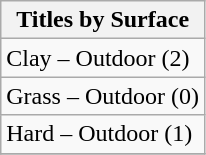<table class="wikitable" style="display:inline-table;">
<tr>
<th>Titles by Surface</th>
</tr>
<tr>
<td>Clay – Outdoor (2)</td>
</tr>
<tr>
<td>Grass – Outdoor (0)</td>
</tr>
<tr>
<td>Hard – Outdoor (1)</td>
</tr>
<tr>
</tr>
</table>
